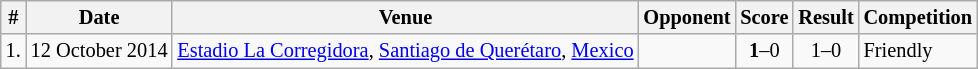<table class="wikitable" style="font-size:85%; text-align: left;" align=center>
<tr>
<th>#</th>
<th>Date</th>
<th>Venue</th>
<th>Opponent</th>
<th>Score</th>
<th>Result</th>
<th>Competition</th>
</tr>
<tr>
<td>1.</td>
<td>12 October 2014</td>
<td><a href='#'>Estadio La Corregidora</a>, <a href='#'>Santiago de Querétaro</a>, <a href='#'>Mexico</a></td>
<td></td>
<td align=center><strong>1</strong>–0</td>
<td align=center>1–0</td>
<td>Friendly</td>
</tr>
</table>
